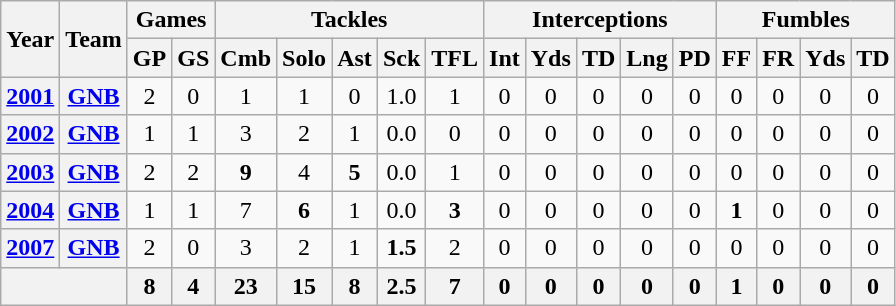<table class="wikitable" style="text-align:center">
<tr>
<th rowspan="2">Year</th>
<th rowspan="2">Team</th>
<th colspan="2">Games</th>
<th colspan="5">Tackles</th>
<th colspan="5">Interceptions</th>
<th colspan="4">Fumbles</th>
</tr>
<tr>
<th>GP</th>
<th>GS</th>
<th>Cmb</th>
<th>Solo</th>
<th>Ast</th>
<th>Sck</th>
<th>TFL</th>
<th>Int</th>
<th>Yds</th>
<th>TD</th>
<th>Lng</th>
<th>PD</th>
<th>FF</th>
<th>FR</th>
<th>Yds</th>
<th>TD</th>
</tr>
<tr>
<th><a href='#'>2001</a></th>
<th><a href='#'>GNB</a></th>
<td>2</td>
<td>0</td>
<td>1</td>
<td>1</td>
<td>0</td>
<td>1.0</td>
<td>1</td>
<td>0</td>
<td>0</td>
<td>0</td>
<td>0</td>
<td>0</td>
<td>0</td>
<td>0</td>
<td>0</td>
<td>0</td>
</tr>
<tr>
<th><a href='#'>2002</a></th>
<th><a href='#'>GNB</a></th>
<td>1</td>
<td>1</td>
<td>3</td>
<td>2</td>
<td>1</td>
<td>0.0</td>
<td>0</td>
<td>0</td>
<td>0</td>
<td>0</td>
<td>0</td>
<td>0</td>
<td>0</td>
<td>0</td>
<td>0</td>
<td>0</td>
</tr>
<tr>
<th><a href='#'>2003</a></th>
<th><a href='#'>GNB</a></th>
<td>2</td>
<td>2</td>
<td><strong>9</strong></td>
<td>4</td>
<td><strong>5</strong></td>
<td>0.0</td>
<td>1</td>
<td>0</td>
<td>0</td>
<td>0</td>
<td>0</td>
<td>0</td>
<td>0</td>
<td>0</td>
<td>0</td>
<td>0</td>
</tr>
<tr>
<th><a href='#'>2004</a></th>
<th><a href='#'>GNB</a></th>
<td>1</td>
<td>1</td>
<td>7</td>
<td><strong>6</strong></td>
<td>1</td>
<td>0.0</td>
<td><strong>3</strong></td>
<td>0</td>
<td>0</td>
<td>0</td>
<td>0</td>
<td>0</td>
<td><strong>1</strong></td>
<td>0</td>
<td>0</td>
<td>0</td>
</tr>
<tr>
<th><a href='#'>2007</a></th>
<th><a href='#'>GNB</a></th>
<td>2</td>
<td>0</td>
<td>3</td>
<td>2</td>
<td>1</td>
<td><strong>1.5</strong></td>
<td>2</td>
<td>0</td>
<td>0</td>
<td>0</td>
<td>0</td>
<td>0</td>
<td>0</td>
<td>0</td>
<td>0</td>
<td>0</td>
</tr>
<tr>
<th colspan="2"></th>
<th>8</th>
<th>4</th>
<th>23</th>
<th>15</th>
<th>8</th>
<th>2.5</th>
<th>7</th>
<th>0</th>
<th>0</th>
<th>0</th>
<th>0</th>
<th>0</th>
<th>1</th>
<th>0</th>
<th>0</th>
<th>0</th>
</tr>
</table>
